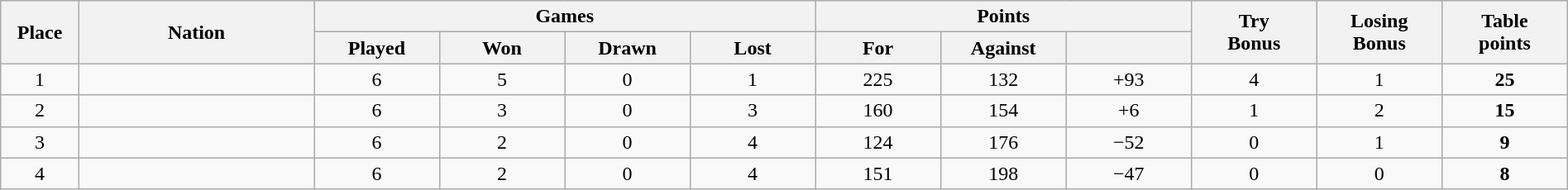<table class="wikitable" style="width:100%;text-align:center">
<tr>
<th rowspan="2" style="width:5%">Place</th>
<th rowspan="2" style="width:15%">Nation</th>
<th colspan="4" style="width:32%">Games</th>
<th colspan="3" style="width:18%">Points</th>
<th rowspan="2" style="width:8%">Try<br>Bonus</th>
<th rowspan="2" style="width:8%">Losing<br>Bonus</th>
<th rowspan="2" style="width:10%">Table<br>points</th>
</tr>
<tr>
<th style="width:8%">Played</th>
<th style="width:8%">Won</th>
<th style="width:8%">Drawn</th>
<th style="width:8%">Lost</th>
<th style="width:8%">For</th>
<th style="width:8%">Against</th>
<th style="width:8%"></th>
</tr>
<tr>
<td>1</td>
<td align="left"></td>
<td>6</td>
<td>5</td>
<td>0</td>
<td>1</td>
<td>225</td>
<td>132</td>
<td>+93</td>
<td>4</td>
<td>1</td>
<td><strong>25</strong></td>
</tr>
<tr>
<td>2</td>
<td align="left"></td>
<td>6</td>
<td>3</td>
<td>0</td>
<td>3</td>
<td>160</td>
<td>154</td>
<td>+6</td>
<td>1</td>
<td>2</td>
<td><strong>15</strong></td>
</tr>
<tr>
<td>3</td>
<td align="left"></td>
<td>6</td>
<td>2</td>
<td>0</td>
<td>4</td>
<td>124</td>
<td>176</td>
<td>−52</td>
<td>0</td>
<td>1</td>
<td><strong>9</strong></td>
</tr>
<tr>
<td>4</td>
<td align="left"></td>
<td>6</td>
<td>2</td>
<td>0</td>
<td>4</td>
<td>151</td>
<td>198</td>
<td>−47</td>
<td>0</td>
<td>0</td>
<td><strong>8</strong></td>
</tr>
</table>
